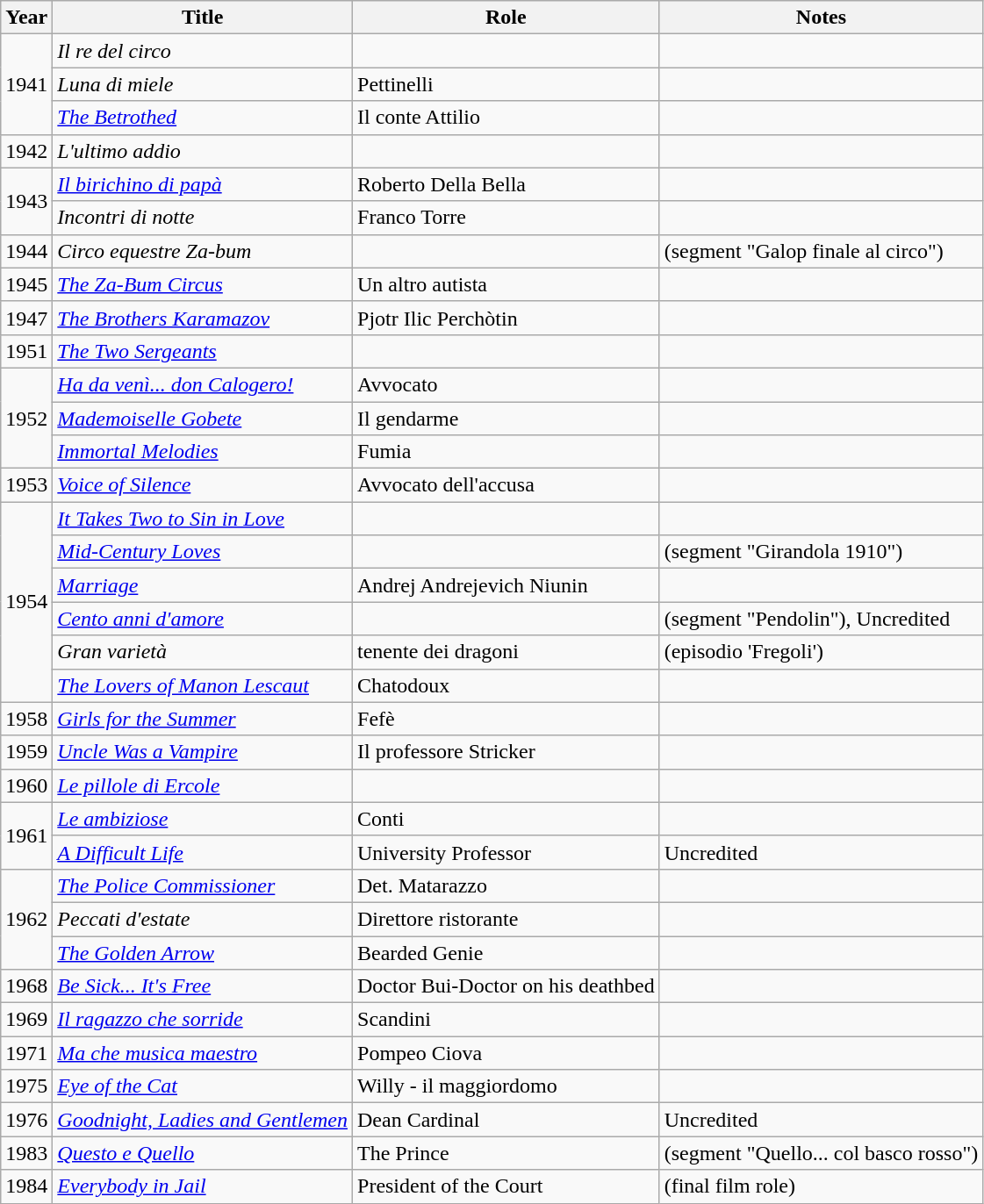<table class="wikitable sortable">
<tr>
<th>Year</th>
<th>Title</th>
<th>Role</th>
<th class="unsortable">Notes</th>
</tr>
<tr>
<td rowspan=3>1941</td>
<td><em>Il re del circo</em></td>
<td></td>
<td></td>
</tr>
<tr>
<td><em>Luna di miele</em></td>
<td>Pettinelli</td>
<td></td>
</tr>
<tr>
<td><em><a href='#'>The Betrothed</a></em></td>
<td>Il conte Attilio</td>
<td></td>
</tr>
<tr>
<td>1942</td>
<td><em>L'ultimo addio</em></td>
<td></td>
<td></td>
</tr>
<tr>
<td rowspan=2>1943</td>
<td><em><a href='#'>Il birichino di papà</a></em></td>
<td>Roberto Della Bella</td>
<td></td>
</tr>
<tr>
<td><em>Incontri di notte</em></td>
<td>Franco Torre</td>
<td></td>
</tr>
<tr>
<td>1944</td>
<td><em>Circo equestre Za-bum</em></td>
<td></td>
<td>(segment "Galop finale al circo")</td>
</tr>
<tr>
<td>1945</td>
<td><em><a href='#'>The Za-Bum Circus</a></em></td>
<td>Un altro autista</td>
<td></td>
</tr>
<tr>
<td>1947</td>
<td><em><a href='#'>The Brothers Karamazov</a></em></td>
<td>Pjotr Ilic Perchòtin</td>
<td></td>
</tr>
<tr>
<td>1951</td>
<td><em><a href='#'>The Two Sergeants</a></em></td>
<td></td>
<td></td>
</tr>
<tr>
<td rowspan=3>1952</td>
<td><em><a href='#'>Ha da venì... don Calogero!</a></em></td>
<td>Avvocato</td>
<td></td>
</tr>
<tr>
<td><em><a href='#'>Mademoiselle Gobete</a></em></td>
<td>Il gendarme</td>
<td></td>
</tr>
<tr>
<td><em><a href='#'>Immortal Melodies</a></em></td>
<td>Fumia</td>
<td></td>
</tr>
<tr>
<td>1953</td>
<td><em><a href='#'>Voice of Silence</a></em></td>
<td>Avvocato dell'accusa</td>
<td></td>
</tr>
<tr>
<td rowspan=6>1954</td>
<td><em><a href='#'>It Takes Two to Sin in Love</a></em></td>
<td></td>
<td></td>
</tr>
<tr>
<td><em><a href='#'>Mid-Century Loves</a></em></td>
<td></td>
<td>(segment "Girandola 1910")</td>
</tr>
<tr>
<td><em><a href='#'>Marriage</a></em></td>
<td>Andrej Andrejevich Niunin</td>
<td></td>
</tr>
<tr>
<td><em><a href='#'>Cento anni d'amore</a></em></td>
<td></td>
<td>(segment "Pendolin"), Uncredited</td>
</tr>
<tr>
<td><em>Gran varietà</em></td>
<td>tenente dei dragoni</td>
<td>(episodio 'Fregoli')</td>
</tr>
<tr>
<td><em><a href='#'>The Lovers of Manon Lescaut</a></em></td>
<td>Chatodoux</td>
<td></td>
</tr>
<tr>
<td>1958</td>
<td><em><a href='#'>Girls for the Summer</a></em></td>
<td>Fefè</td>
<td></td>
</tr>
<tr>
<td>1959</td>
<td><em><a href='#'>Uncle Was a Vampire</a></em></td>
<td>Il professore Stricker</td>
<td></td>
</tr>
<tr>
<td>1960</td>
<td><em><a href='#'>Le pillole di Ercole</a></em></td>
<td></td>
<td></td>
</tr>
<tr>
<td rowspan=2>1961</td>
<td><em><a href='#'>Le ambiziose</a></em></td>
<td>Conti</td>
<td></td>
</tr>
<tr>
<td><em><a href='#'>A Difficult Life</a></em></td>
<td>University Professor</td>
<td>Uncredited</td>
</tr>
<tr>
<td rowspan=3>1962</td>
<td><em><a href='#'>The Police Commissioner</a></em></td>
<td>Det. Matarazzo</td>
<td></td>
</tr>
<tr>
<td><em>Peccati d'estate</em></td>
<td>Direttore ristorante</td>
<td></td>
</tr>
<tr>
<td><em><a href='#'>The Golden Arrow</a></em></td>
<td>Bearded Genie</td>
<td></td>
</tr>
<tr>
<td>1968</td>
<td><em><a href='#'>Be Sick... It's Free</a></em></td>
<td>Doctor Bui-Doctor on his deathbed</td>
<td></td>
</tr>
<tr>
<td>1969</td>
<td><em><a href='#'>Il ragazzo che sorride</a></em></td>
<td>Scandini</td>
<td></td>
</tr>
<tr>
<td>1971</td>
<td><em><a href='#'>Ma che musica maestro</a></em></td>
<td>Pompeo Ciova</td>
<td></td>
</tr>
<tr>
<td>1975</td>
<td><em><a href='#'>Eye of the Cat</a></em></td>
<td>Willy - il maggiordomo</td>
<td></td>
</tr>
<tr>
<td>1976</td>
<td><em><a href='#'>Goodnight, Ladies and Gentlemen</a></em></td>
<td>Dean Cardinal</td>
<td>Uncredited</td>
</tr>
<tr>
<td>1983</td>
<td><em><a href='#'>Questo e Quello</a></em></td>
<td>The Prince</td>
<td>(segment "Quello... col basco rosso")</td>
</tr>
<tr>
<td>1984</td>
<td><em><a href='#'>Everybody in Jail</a></em></td>
<td>President of the Court</td>
<td>(final film role)</td>
</tr>
</table>
